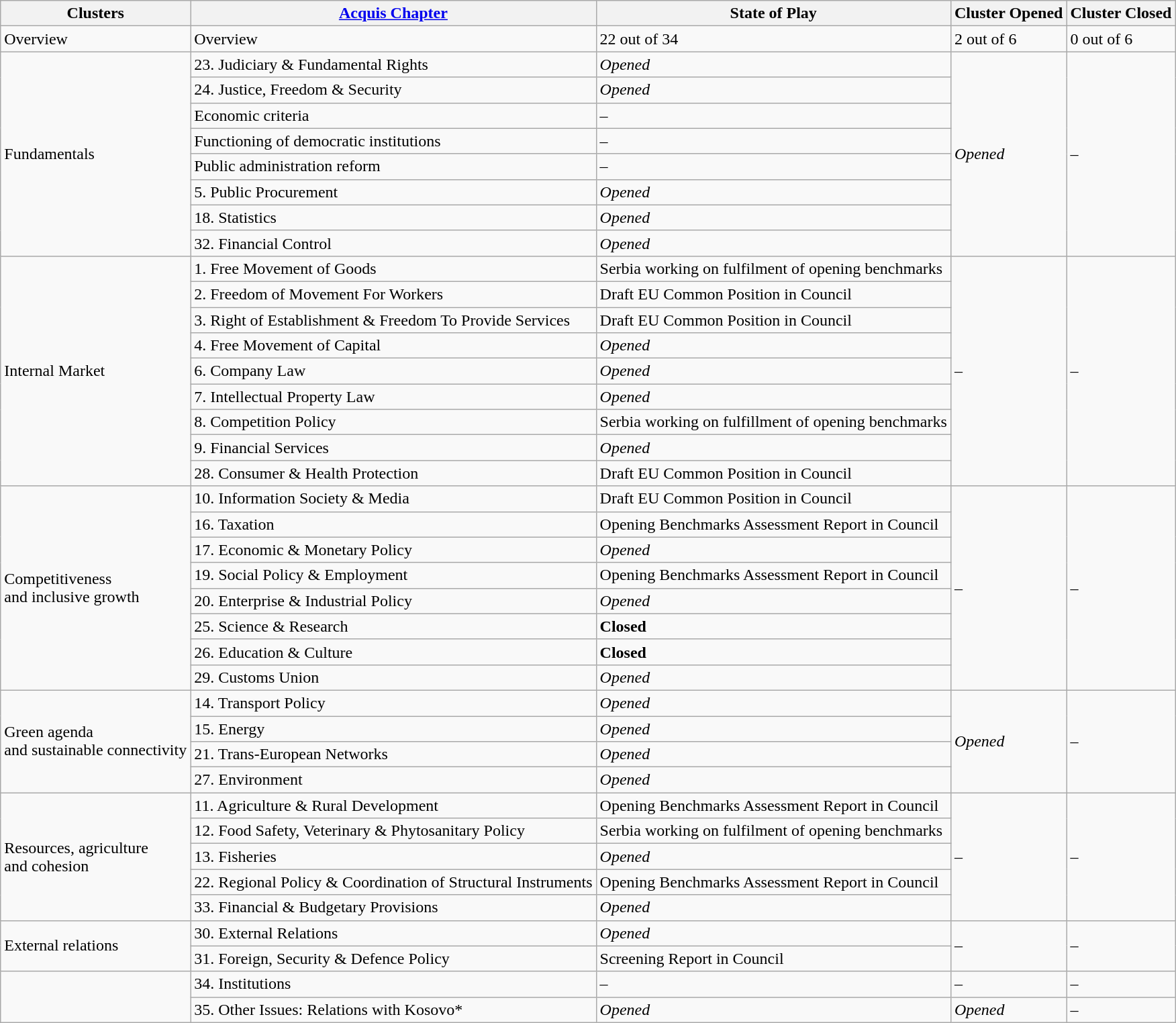<table class="wikitable mw-collapsible mw-collapsed" style="text-align:left; font-size: 1.0em;">
<tr>
<th>Clusters</th>
<th><a href='#'>Acquis Chapter</a></th>
<th>State of Play</th>
<th>Cluster Opened</th>
<th>Cluster Closed</th>
</tr>
<tr>
<td>Overview</td>
<td>Overview</td>
<td>22 out of 34</td>
<td>2 out of 6</td>
<td>0 out of 6</td>
</tr>
<tr>
<td rowspan="8">Fundamentals</td>
<td style="text-align:left;">23. Judiciary & Fundamental Rights</td>
<td><em>Opened</em></td>
<td rowspan="8"><em>Opened</em></td>
<td rowspan="8">–</td>
</tr>
<tr>
<td style="text-align:left;">24. Justice, Freedom & Security</td>
<td><em>Opened</em></td>
</tr>
<tr>
<td>Economic criteria</td>
<td>–</td>
</tr>
<tr>
<td>Functioning of democratic institutions</td>
<td>–</td>
</tr>
<tr>
<td>Public administration reform</td>
<td>–</td>
</tr>
<tr>
<td style="text-align:left;">5. Public Procurement</td>
<td><em>Opened</em></td>
</tr>
<tr>
<td style="text-align:left;">18. Statistics</td>
<td><em>Opened</em></td>
</tr>
<tr>
<td style="text-align:left;">32. Financial Control</td>
<td><em>Opened</em></td>
</tr>
<tr>
<td rowspan="9">Internal Market</td>
<td style="text-align:left;">1. Free Movement of Goods</td>
<td>Serbia working on fulfilment of opening benchmarks</td>
<td rowspan="9">–</td>
<td rowspan="9">–</td>
</tr>
<tr>
<td style="text-align:left;">2. Freedom of Movement For Workers</td>
<td>Draft EU Common Position in Council</td>
</tr>
<tr>
<td style="text-align:left;">3. Right of Establishment & Freedom To Provide Services</td>
<td>Draft EU Common Position in Council</td>
</tr>
<tr>
<td style="text-align:left;">4. Free Movement of Capital</td>
<td><em>Opened</em></td>
</tr>
<tr>
<td style="text-align:left;">6. Company Law</td>
<td><em>Opened</em></td>
</tr>
<tr>
<td style="text-align:left;">7. Intellectual Property Law</td>
<td><em>Opened</em></td>
</tr>
<tr>
<td style="text-align:left;">8. Competition Policy</td>
<td>Serbia working on fulfillment of opening benchmarks</td>
</tr>
<tr>
<td style="text-align:left;">9. Financial Services</td>
<td><em>Opened</em></td>
</tr>
<tr>
<td style="text-align:left;">28. Consumer & Health Protection</td>
<td>Draft EU Common Position in Council</td>
</tr>
<tr>
<td rowspan="8">Competitiveness<br>and inclusive growth</td>
<td style="text-align:left;">10. Information Society & Media</td>
<td>Draft EU Common Position in Council</td>
<td rowspan="8">–</td>
<td rowspan="8">–</td>
</tr>
<tr>
<td style="text-align:left;">16. Taxation</td>
<td>Opening Benchmarks Assessment Report in Council</td>
</tr>
<tr>
<td style="text-align:left;">17. Economic & Monetary Policy</td>
<td><em>Opened</em></td>
</tr>
<tr>
<td style="text-align:left;">19. Social Policy & Employment</td>
<td>Opening Benchmarks Assessment Report in Council</td>
</tr>
<tr>
<td style="text-align:left;">20. Enterprise & Industrial Policy</td>
<td><em>Opened</em></td>
</tr>
<tr>
<td style="text-align:left;">25. Science & Research</td>
<td><strong>Closed</strong></td>
</tr>
<tr>
<td style="text-align:left;">26. Education & Culture</td>
<td><strong>Closed</strong></td>
</tr>
<tr>
<td style="text-align:left;">29. Customs Union</td>
<td><em>Opened</em></td>
</tr>
<tr>
<td rowspan="4">Green agenda<br>and sustainable connectivity</td>
<td style="text-align:left;">14. Transport Policy</td>
<td><em>Opened</em></td>
<td rowspan="4"><em>Opened</em></td>
<td rowspan="4">–</td>
</tr>
<tr>
<td style="text-align:left;">15. Energy</td>
<td><em>Opened</em></td>
</tr>
<tr>
<td style="text-align:left;">21. Trans-European Networks</td>
<td><em>Opened</em></td>
</tr>
<tr>
<td style="text-align:left;">27. Environment</td>
<td><em>Opened</em></td>
</tr>
<tr>
<td rowspan="5">Resources, agriculture<br>and cohesion</td>
<td style="text-align:left;">11. Agriculture & Rural Development</td>
<td>Opening Benchmarks Assessment Report in Council</td>
<td rowspan="5">–</td>
<td rowspan="5">–</td>
</tr>
<tr>
<td style="text-align:left;">12. Food Safety, Veterinary & Phytosanitary Policy</td>
<td>Serbia working on fulfilment of opening benchmarks</td>
</tr>
<tr>
<td style="text-align:left;">13. Fisheries</td>
<td><em>Opened</em></td>
</tr>
<tr>
<td style="text-align:left;">22. Regional Policy & Coordination of Structural Instruments</td>
<td>Opening Benchmarks Assessment Report in Council</td>
</tr>
<tr>
<td style="text-align:left;">33. Financial & Budgetary Provisions</td>
<td><em>Opened</em></td>
</tr>
<tr>
<td rowspan="2">External relations</td>
<td style="text-align:left;">30. External Relations</td>
<td><em>Opened</em></td>
<td rowspan="2">–</td>
<td rowspan="2">–</td>
</tr>
<tr>
<td style="text-align:left;">31. Foreign, Security & Defence Policy</td>
<td>Screening Report in Council</td>
</tr>
<tr>
<td rowspan="2"></td>
<td style="text-align:left;">34. Institutions</td>
<td><em>–</em></td>
<td><em>–</em></td>
<td><em>–</em></td>
</tr>
<tr>
<td style="text-align:left;">35. Other Issues: Relations with Kosovo*</td>
<td><em>Opened</em></td>
<td><em>Opened</em></td>
<td>–</td>
</tr>
</table>
